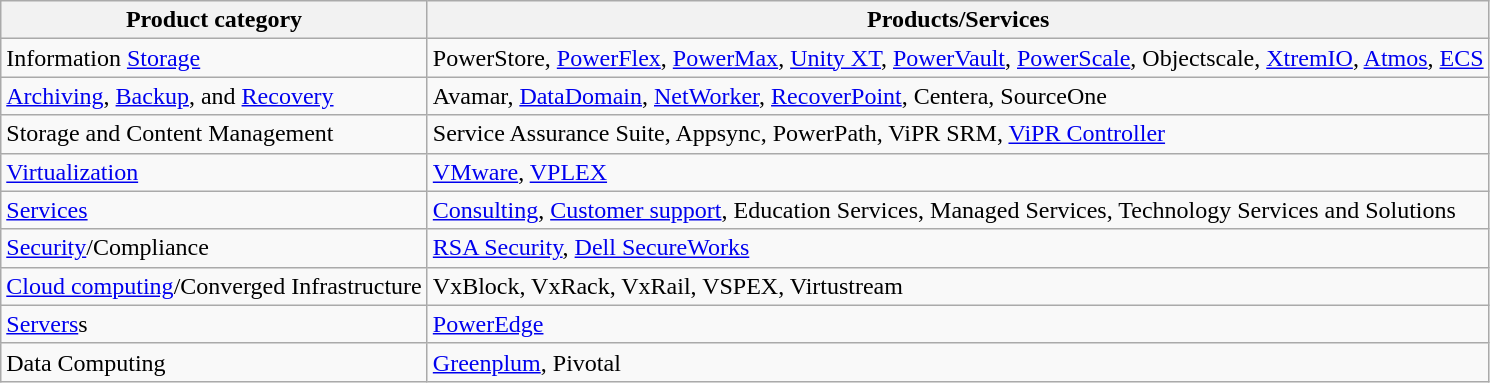<table class="wikitable">
<tr>
<th>Product category</th>
<th>Products/Services</th>
</tr>
<tr>
<td>Information <a href='#'>Storage</a></td>
<td>PowerStore, <a href='#'>PowerFlex</a>, <a href='#'>PowerMax</a>,  <a href='#'>Unity XT</a>, <a href='#'>PowerVault</a>, <a href='#'>PowerScale</a>, Objectscale, <a href='#'>XtremIO</a>, <a href='#'>Atmos</a>, <a href='#'>ECS</a></td>
</tr>
<tr>
<td><a href='#'>Archiving</a>, <a href='#'>Backup</a>, and <a href='#'>Recovery</a></td>
<td>Avamar, <a href='#'>DataDomain</a>, <a href='#'>NetWorker</a>, <a href='#'>RecoverPoint</a>, Centera, SourceOne</td>
</tr>
<tr>
<td>Storage and Content Management</td>
<td>Service Assurance Suite, Appsync, PowerPath, ViPR SRM, <a href='#'>ViPR Controller</a></td>
</tr>
<tr>
<td><a href='#'>Virtualization</a></td>
<td><a href='#'>VMware</a>, <a href='#'>VPLEX</a></td>
</tr>
<tr>
<td><a href='#'>Services</a></td>
<td><a href='#'>Consulting</a>, <a href='#'>Customer support</a>, Education Services, Managed Services, Technology Services and Solutions</td>
</tr>
<tr>
<td><a href='#'>Security</a>/Compliance</td>
<td><a href='#'>RSA Security</a>, <a href='#'>Dell SecureWorks</a></td>
</tr>
<tr>
<td><a href='#'>Cloud computing</a>/Converged Infrastructure</td>
<td>VxBlock, VxRack, VxRail, VSPEX, Virtustream</td>
</tr>
<tr>
<td><a href='#'>Servers</a>s</td>
<td><a href='#'>PowerEdge</a></td>
</tr>
<tr>
<td>Data Computing</td>
<td><a href='#'>Greenplum</a>, Pivotal</td>
</tr>
</table>
